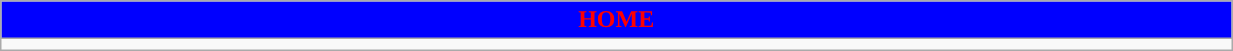<table class="wikitable collapsible collapsed" style="width:65%">
<tr>
<th colspan=6 ! style="color:red; background:blue">HOME</th>
</tr>
<tr>
<td></td>
</tr>
</table>
